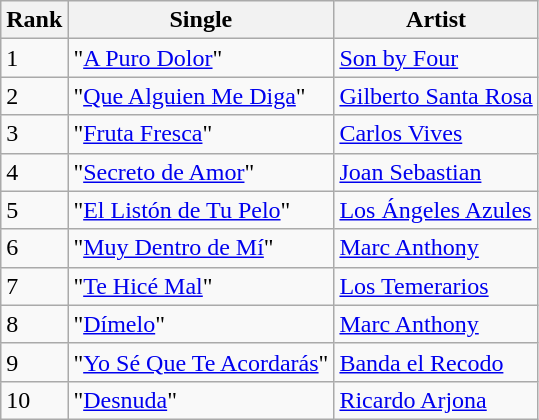<table class="wikitable sortable">
<tr>
<th>Rank</th>
<th>Single</th>
<th>Artist</th>
</tr>
<tr>
<td>1</td>
<td>"<a href='#'>A Puro Dolor</a>"</td>
<td><a href='#'>Son by Four</a></td>
</tr>
<tr>
<td>2</td>
<td>"<a href='#'>Que Alguien Me Diga</a>"</td>
<td><a href='#'>Gilberto Santa Rosa</a></td>
</tr>
<tr>
<td>3</td>
<td>"<a href='#'>Fruta Fresca</a>"</td>
<td><a href='#'>Carlos Vives</a></td>
</tr>
<tr>
<td>4</td>
<td>"<a href='#'>Secreto de Amor</a>"</td>
<td><a href='#'>Joan Sebastian</a></td>
</tr>
<tr>
<td>5</td>
<td>"<a href='#'>El Listón de Tu Pelo</a>"</td>
<td><a href='#'>Los Ángeles Azules</a></td>
</tr>
<tr>
<td>6</td>
<td>"<a href='#'>Muy Dentro de Mí</a>"</td>
<td><a href='#'>Marc Anthony</a></td>
</tr>
<tr>
<td>7</td>
<td>"<a href='#'>Te Hicé Mal</a>"</td>
<td><a href='#'>Los Temerarios</a></td>
</tr>
<tr>
<td>8</td>
<td>"<a href='#'>Dímelo</a>"</td>
<td><a href='#'>Marc Anthony</a></td>
</tr>
<tr>
<td>9</td>
<td>"<a href='#'>Yo Sé Que Te Acordarás</a>"</td>
<td><a href='#'>Banda el Recodo</a></td>
</tr>
<tr>
<td>10</td>
<td>"<a href='#'>Desnuda</a>"</td>
<td><a href='#'>Ricardo Arjona</a></td>
</tr>
</table>
